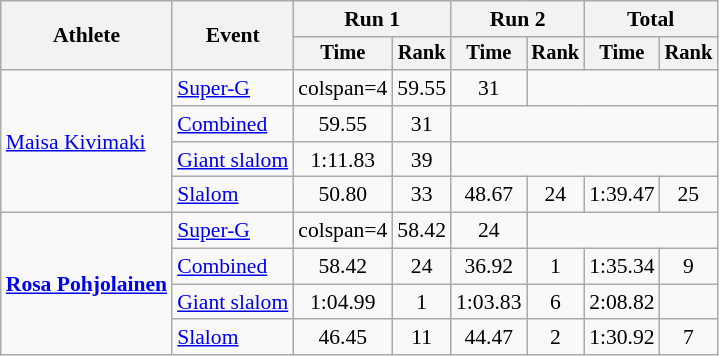<table class="wikitable" style="font-size:90%">
<tr>
<th rowspan=2>Athlete</th>
<th rowspan=2>Event</th>
<th colspan=2>Run 1</th>
<th colspan=2>Run 2</th>
<th colspan=2>Total</th>
</tr>
<tr style="font-size:95%">
<th>Time</th>
<th>Rank</th>
<th>Time</th>
<th>Rank</th>
<th>Time</th>
<th>Rank</th>
</tr>
<tr align=center>
<td align="left" rowspan="4"><a href='#'>Maisa Kivimaki</a></td>
<td align="left"><a href='#'>Super-G</a></td>
<td>colspan=4</td>
<td>59.55</td>
<td>31</td>
</tr>
<tr align=center>
<td align="left"><a href='#'>Combined</a></td>
<td>59.55</td>
<td>31</td>
<td colspan=4></td>
</tr>
<tr align=center>
<td align="left"><a href='#'>Giant slalom</a></td>
<td>1:11.83</td>
<td>39</td>
<td colspan=4></td>
</tr>
<tr align=center>
<td align="left"><a href='#'>Slalom</a></td>
<td>50.80</td>
<td>33</td>
<td>48.67</td>
<td>24</td>
<td>1:39.47</td>
<td>25</td>
</tr>
<tr align=center>
<td align="left" rowspan="4"><strong><a href='#'>Rosa Pohjolainen</a></strong></td>
<td align="left"><a href='#'>Super-G</a></td>
<td>colspan=4</td>
<td>58.42</td>
<td>24</td>
</tr>
<tr align=center>
<td align="left"><a href='#'>Combined</a></td>
<td>58.42</td>
<td>24</td>
<td>36.92</td>
<td>1</td>
<td>1:35.34</td>
<td>9</td>
</tr>
<tr align=center>
<td align="left"><a href='#'>Giant slalom</a></td>
<td>1:04.99</td>
<td>1</td>
<td>1:03.83</td>
<td>6</td>
<td>2:08.82</td>
<td><strong></strong></td>
</tr>
<tr align=center>
<td align="left"><a href='#'>Slalom</a></td>
<td>46.45</td>
<td>11</td>
<td>44.47</td>
<td>2</td>
<td>1:30.92</td>
<td>7</td>
</tr>
</table>
